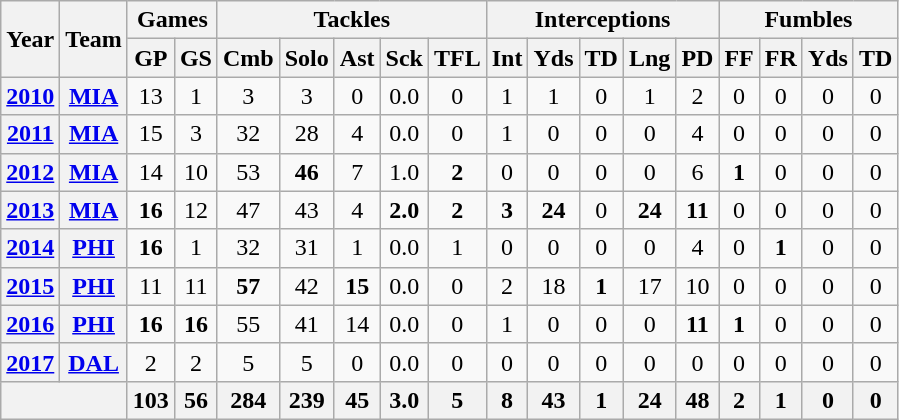<table class="wikitable" style="text-align:center">
<tr>
<th rowspan="2">Year</th>
<th rowspan="2">Team</th>
<th colspan="2">Games</th>
<th colspan="5">Tackles</th>
<th colspan="5">Interceptions</th>
<th colspan="4">Fumbles</th>
</tr>
<tr>
<th>GP</th>
<th>GS</th>
<th>Cmb</th>
<th>Solo</th>
<th>Ast</th>
<th>Sck</th>
<th>TFL</th>
<th>Int</th>
<th>Yds</th>
<th>TD</th>
<th>Lng</th>
<th>PD</th>
<th>FF</th>
<th>FR</th>
<th>Yds</th>
<th>TD</th>
</tr>
<tr>
<th><a href='#'>2010</a></th>
<th><a href='#'>MIA</a></th>
<td>13</td>
<td>1</td>
<td>3</td>
<td>3</td>
<td>0</td>
<td>0.0</td>
<td>0</td>
<td>1</td>
<td>1</td>
<td>0</td>
<td>1</td>
<td>2</td>
<td>0</td>
<td>0</td>
<td>0</td>
<td>0</td>
</tr>
<tr>
<th><a href='#'>2011</a></th>
<th><a href='#'>MIA</a></th>
<td>15</td>
<td>3</td>
<td>32</td>
<td>28</td>
<td>4</td>
<td>0.0</td>
<td>0</td>
<td>1</td>
<td>0</td>
<td>0</td>
<td>0</td>
<td>4</td>
<td>0</td>
<td>0</td>
<td>0</td>
<td>0</td>
</tr>
<tr>
<th><a href='#'>2012</a></th>
<th><a href='#'>MIA</a></th>
<td>14</td>
<td>10</td>
<td>53</td>
<td><strong>46</strong></td>
<td>7</td>
<td>1.0</td>
<td><strong>2</strong></td>
<td>0</td>
<td>0</td>
<td>0</td>
<td>0</td>
<td>6</td>
<td><strong>1</strong></td>
<td>0</td>
<td>0</td>
<td>0</td>
</tr>
<tr>
<th><a href='#'>2013</a></th>
<th><a href='#'>MIA</a></th>
<td><strong>16</strong></td>
<td>12</td>
<td>47</td>
<td>43</td>
<td>4</td>
<td><strong>2.0</strong></td>
<td><strong>2</strong></td>
<td><strong>3</strong></td>
<td><strong>24</strong></td>
<td>0</td>
<td><strong>24</strong></td>
<td><strong>11</strong></td>
<td>0</td>
<td>0</td>
<td>0</td>
<td>0</td>
</tr>
<tr>
<th><a href='#'>2014</a></th>
<th><a href='#'>PHI</a></th>
<td><strong>16</strong></td>
<td>1</td>
<td>32</td>
<td>31</td>
<td>1</td>
<td>0.0</td>
<td>1</td>
<td>0</td>
<td>0</td>
<td>0</td>
<td>0</td>
<td>4</td>
<td>0</td>
<td><strong>1</strong></td>
<td>0</td>
<td>0</td>
</tr>
<tr>
<th><a href='#'>2015</a></th>
<th><a href='#'>PHI</a></th>
<td>11</td>
<td>11</td>
<td><strong>57</strong></td>
<td>42</td>
<td><strong>15</strong></td>
<td>0.0</td>
<td>0</td>
<td>2</td>
<td>18</td>
<td><strong>1</strong></td>
<td>17</td>
<td>10</td>
<td>0</td>
<td>0</td>
<td>0</td>
<td>0</td>
</tr>
<tr>
<th><a href='#'>2016</a></th>
<th><a href='#'>PHI</a></th>
<td><strong>16</strong></td>
<td><strong>16</strong></td>
<td>55</td>
<td>41</td>
<td>14</td>
<td>0.0</td>
<td>0</td>
<td>1</td>
<td>0</td>
<td>0</td>
<td>0</td>
<td><strong>11</strong></td>
<td><strong>1</strong></td>
<td>0</td>
<td>0</td>
<td>0</td>
</tr>
<tr>
<th><a href='#'>2017</a></th>
<th><a href='#'>DAL</a></th>
<td>2</td>
<td>2</td>
<td>5</td>
<td>5</td>
<td>0</td>
<td>0.0</td>
<td>0</td>
<td>0</td>
<td>0</td>
<td>0</td>
<td>0</td>
<td>0</td>
<td>0</td>
<td>0</td>
<td>0</td>
<td>0</td>
</tr>
<tr>
<th colspan="2"></th>
<th>103</th>
<th>56</th>
<th>284</th>
<th>239</th>
<th>45</th>
<th>3.0</th>
<th>5</th>
<th>8</th>
<th>43</th>
<th>1</th>
<th>24</th>
<th>48</th>
<th>2</th>
<th>1</th>
<th>0</th>
<th>0</th>
</tr>
</table>
